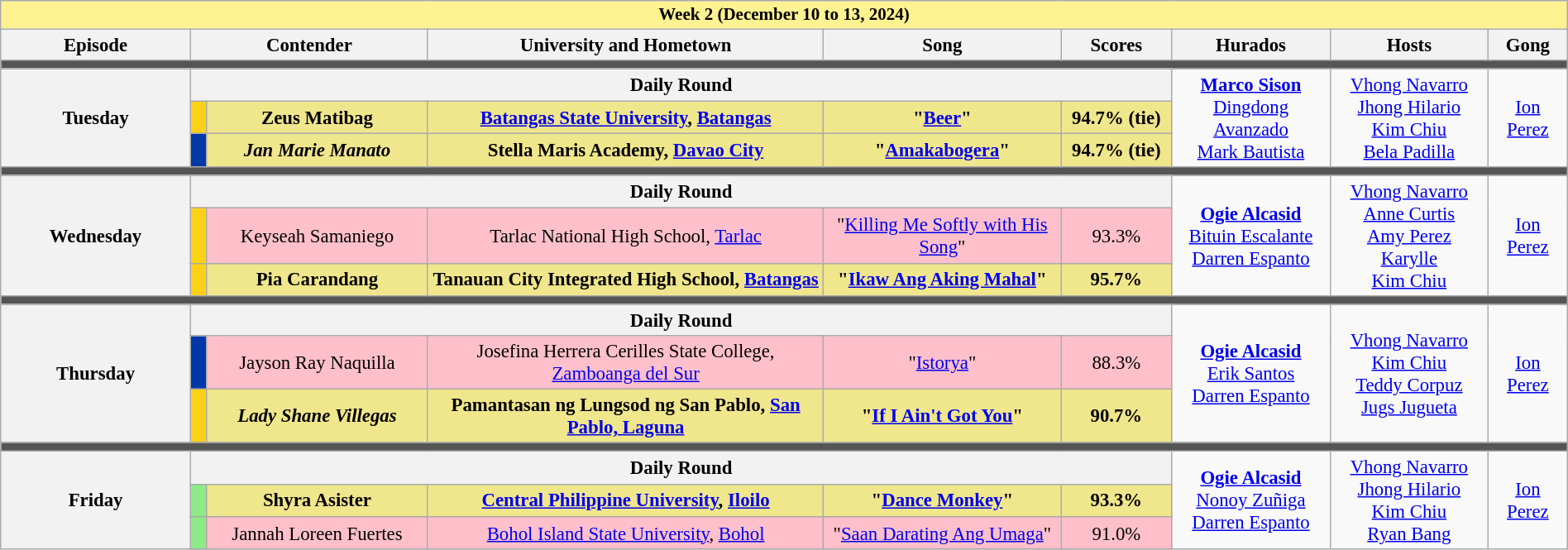<table class="wikitable mw-collapsible mw-collapsed" style="width:100%; text-align:center; font-size:95%;">
<tr>
<th colspan="9" style="background-color:#fff291;font-size:14px">Week 2 (December 10 to 13, 2024)</th>
</tr>
<tr>
<th width="12%">Episode</th>
<th colspan="2" width="15%">Contender</th>
<th width="25%">University and Hometown</th>
<th width="15%">Song</th>
<th width="7%">Scores</th>
<th width="10%">Hurados</th>
<th width="10%">Hosts</th>
<th width="05%">Gong</th>
</tr>
<tr>
<td colspan="9" style="background:#555;"></td>
</tr>
<tr>
<th rowspan="3">Tuesday<br></th>
<th colspan="5">Daily Round</th>
<td rowspan="3"><strong><a href='#'>Marco Sison</a></strong><br><a href='#'>Dingdong Avanzado</a><br><a href='#'>Mark Bautista</a></td>
<td rowspan="3"><a href='#'>Vhong Navarro</a><br><a href='#'>Jhong Hilario</a><br><a href='#'>Kim Chiu</a><br><a href='#'>Bela Padilla</a></td>
<td rowspan="3"><a href='#'>Ion Perez</a></td>
</tr>
<tr style="background:Khaki">
<td width="01%" style="background:#FCD116"></td>
<td><strong>Zeus Matibag</strong></td>
<td><strong><a href='#'>Batangas State University</a>, <a href='#'>Batangas</a></strong></td>
<td><strong>"<a href='#'>Beer</a>"</strong></td>
<td><strong>94.7% (tie)</strong></td>
</tr>
<tr style="background:Khaki">
<td width="01%" style="background:#0038A8"></td>
<td><strong><em>Jan Marie Manato</em></strong></td>
<td><strong>Stella Maris Academy, <a href='#'>Davao City</a></strong></td>
<td><strong>"<a href='#'>Amakabogera</a>"</strong></td>
<td><strong>94.7% (tie)</strong></td>
</tr>
<tr>
<td colspan="9" style="background:#555;"></td>
</tr>
<tr>
<th rowspan="3">Wednesday<br></th>
<th colspan="5">Daily Round</th>
<td rowspan="3"><strong><a href='#'>Ogie Alcasid</a></strong><br><a href='#'>Bituin Escalante</a><br><a href='#'>Darren Espanto</a></td>
<td rowspan="3"><a href='#'>Vhong Navarro</a><br><a href='#'>Anne Curtis</a><br><a href='#'>Amy Perez</a><br><a href='#'>Karylle</a><br><a href='#'>Kim Chiu</a></td>
<td rowspan="3"><a href='#'>Ion Perez</a></td>
</tr>
<tr style="background:pink">
<td width="01%" style="background:#FCD116"></td>
<td>Keyseah Samaniego</td>
<td>Tarlac National High School, <a href='#'>Tarlac</a></td>
<td>"<a href='#'>Killing Me Softly with His Song</a>"</td>
<td>93.3%</td>
</tr>
<tr style="background:Khaki">
<td width="01%" style="background:#FCD116"></td>
<td><strong>Pia Carandang</strong></td>
<td><strong>Tanauan City Integrated High School, <a href='#'>Batangas</a></strong></td>
<td><strong>"<a href='#'>Ikaw Ang Aking Mahal</a>"</strong></td>
<td><strong>95.7%</strong></td>
</tr>
<tr>
<td colspan="9" style="background:#555;"></td>
</tr>
<tr>
<th rowspan="3">Thursday<br></th>
<th colspan="5">Daily Round</th>
<td rowspan="3"><strong><a href='#'>Ogie Alcasid</a></strong><br><a href='#'>Erik Santos</a><br><a href='#'>Darren Espanto</a></td>
<td rowspan="3"><a href='#'>Vhong Navarro</a><br><a href='#'>Kim Chiu</a><br><a href='#'>Teddy Corpuz</a><br><a href='#'>Jugs Jugueta</a></td>
<td rowspan="3"><a href='#'>Ion Perez</a></td>
</tr>
<tr style="background:pink">
<td width="01%" style="background:#0038A8"></td>
<td>Jayson Ray Naquilla</td>
<td>Josefina Herrera Cerilles State College, <a href='#'>Zamboanga del Sur</a></td>
<td>"<a href='#'>Istorya</a>"</td>
<td>88.3%</td>
</tr>
<tr style="background:Khaki">
<td width="01%" style="background:#FCD116"></td>
<td><strong><em>Lady Shane Villegas</em></strong></td>
<td><strong>Pamantasan ng Lungsod ng San Pablo, <a href='#'>San Pablo, Laguna</a></strong></td>
<td><strong>"<a href='#'>If I Ain't Got You</a>"</strong></td>
<td><strong>90.7%</strong></td>
</tr>
<tr>
<td colspan="9" style="background:#555;"></td>
</tr>
<tr>
<th rowspan="3">Friday<br></th>
<th colspan="5">Daily Round</th>
<td rowspan="3"><strong><a href='#'>Ogie Alcasid</a></strong><br><a href='#'>Nonoy Zuñiga</a><br><a href='#'>Darren Espanto</a></td>
<td rowspan="3"><a href='#'>Vhong Navarro</a><br><a href='#'>Jhong Hilario</a><br><a href='#'>Kim Chiu</a><br><a href='#'>Ryan Bang</a></td>
<td rowspan="3"><a href='#'>Ion Perez</a></td>
</tr>
<tr style="background:Khaki">
<td width="01%" style="background:#8deb87"></td>
<td><strong>Shyra Asister</strong></td>
<td><strong><a href='#'>Central Philippine University</a>, <a href='#'>Iloilo</a></strong></td>
<td><strong>"<a href='#'>Dance Monkey</a>"</strong></td>
<td><strong>93.3%</strong></td>
</tr>
<tr style="background:pink">
<td width="01%" style="background:#8deb87"></td>
<td>Jannah Loreen Fuertes</td>
<td><a href='#'>Bohol Island State University</a>, <a href='#'>Bohol</a></td>
<td>"<a href='#'>Saan Darating Ang Umaga</a>"</td>
<td>91.0%</td>
</tr>
</table>
